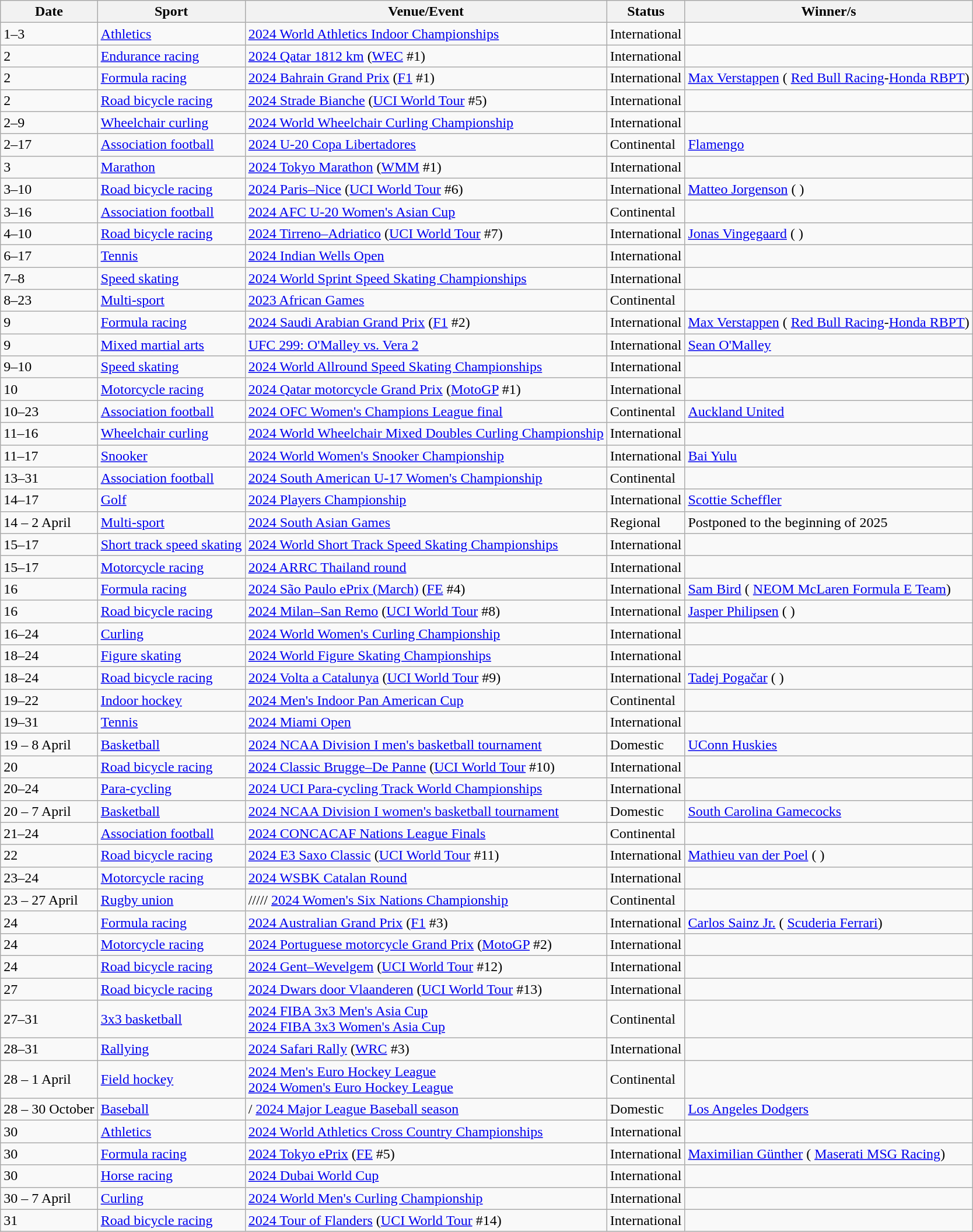<table class="wikitable source">
<tr>
<th>Date</th>
<th>Sport</th>
<th>Venue/Event</th>
<th>Status</th>
<th>Winner/s</th>
</tr>
<tr>
<td>1–3</td>
<td><a href='#'>Athletics</a></td>
<td> <a href='#'>2024 World Athletics Indoor Championships</a></td>
<td>International</td>
<td></td>
</tr>
<tr>
<td>2</td>
<td><a href='#'>Endurance racing</a></td>
<td> <a href='#'>2024 Qatar 1812 km</a> (<a href='#'>WEC</a> #1)</td>
<td>International</td>
<td></td>
</tr>
<tr>
<td>2</td>
<td><a href='#'>Formula racing</a></td>
<td> <a href='#'>2024 Bahrain Grand Prix</a> (<a href='#'>F1</a> #1)</td>
<td>International</td>
<td> <a href='#'>Max Verstappen</a> ( <a href='#'>Red Bull Racing</a>-<a href='#'>Honda RBPT</a>)</td>
</tr>
<tr>
<td>2</td>
<td><a href='#'>Road bicycle racing</a></td>
<td> <a href='#'>2024 Strade Bianche</a> (<a href='#'>UCI World Tour</a> #5)</td>
<td>International</td>
<td></td>
</tr>
<tr>
<td>2–9</td>
<td><a href='#'>Wheelchair curling</a></td>
<td> <a href='#'>2024 World Wheelchair Curling Championship</a></td>
<td>International</td>
<td></td>
</tr>
<tr>
<td>2–17</td>
<td><a href='#'>Association football</a></td>
<td> <a href='#'>2024 U-20 Copa Libertadores</a></td>
<td>Continental</td>
<td> <a href='#'>Flamengo</a></td>
</tr>
<tr>
<td>3</td>
<td><a href='#'>Marathon</a></td>
<td> <a href='#'>2024 Tokyo Marathon</a> (<a href='#'>WMM</a> #1)</td>
<td>International</td>
<td></td>
</tr>
<tr>
<td>3–10</td>
<td><a href='#'>Road bicycle racing</a></td>
<td> <a href='#'>2024 Paris–Nice</a> (<a href='#'>UCI World Tour</a> #6)</td>
<td>International</td>
<td> <a href='#'>Matteo Jorgenson</a> ( )</td>
</tr>
<tr>
<td>3–16</td>
<td><a href='#'>Association football</a></td>
<td> <a href='#'>2024 AFC U-20 Women's Asian Cup</a></td>
<td>Continental</td>
<td></td>
</tr>
<tr>
<td>4–10</td>
<td><a href='#'>Road bicycle racing</a></td>
<td> <a href='#'>2024 Tirreno–Adriatico</a> (<a href='#'>UCI World Tour</a> #7)</td>
<td>International</td>
<td> <a href='#'>Jonas Vingegaard</a> ( )</td>
</tr>
<tr>
<td>6–17</td>
<td><a href='#'>Tennis</a></td>
<td> <a href='#'>2024 Indian Wells Open</a></td>
<td>International</td>
<td></td>
</tr>
<tr>
<td>7–8</td>
<td><a href='#'>Speed skating</a></td>
<td> <a href='#'>2024 World Sprint Speed Skating Championships</a></td>
<td>International</td>
<td></td>
</tr>
<tr>
<td>8–23</td>
<td><a href='#'>Multi-sport</a></td>
<td> <a href='#'>2023 African Games</a></td>
<td>Continental</td>
<td></td>
</tr>
<tr>
<td>9</td>
<td><a href='#'>Formula racing</a></td>
<td> <a href='#'>2024 Saudi Arabian Grand Prix</a> (<a href='#'>F1</a> #2)</td>
<td>International</td>
<td> <a href='#'>Max Verstappen</a> ( <a href='#'>Red Bull Racing</a>-<a href='#'>Honda RBPT</a>)</td>
</tr>
<tr>
<td>9</td>
<td><a href='#'>Mixed martial arts</a></td>
<td> <a href='#'>UFC 299: O'Malley vs. Vera 2</a></td>
<td>International</td>
<td> <a href='#'>Sean O'Malley</a></td>
</tr>
<tr>
<td>9–10</td>
<td><a href='#'>Speed skating</a></td>
<td> <a href='#'>2024 World Allround Speed Skating Championships</a></td>
<td>International</td>
<td></td>
</tr>
<tr>
<td>10</td>
<td><a href='#'>Motorcycle racing</a></td>
<td> <a href='#'>2024 Qatar motorcycle Grand Prix</a> (<a href='#'>MotoGP</a> #1)</td>
<td>International</td>
<td></td>
</tr>
<tr>
<td>10–23</td>
<td><a href='#'>Association football</a></td>
<td> <a href='#'>2024 OFC Women's Champions League final</a></td>
<td>Continental</td>
<td> <a href='#'>Auckland United</a></td>
</tr>
<tr>
<td>11–16</td>
<td><a href='#'>Wheelchair curling</a></td>
<td> <a href='#'>2024 World Wheelchair Mixed Doubles Curling Championship</a></td>
<td>International</td>
<td></td>
</tr>
<tr>
<td>11–17</td>
<td><a href='#'>Snooker</a></td>
<td> <a href='#'>2024 World Women's Snooker Championship</a></td>
<td>International</td>
<td> <a href='#'>Bai Yulu</a></td>
</tr>
<tr>
<td>13–31</td>
<td><a href='#'>Association football</a></td>
<td> <a href='#'>2024 South American U-17 Women's Championship</a></td>
<td>Continental</td>
<td></td>
</tr>
<tr>
<td>14–17</td>
<td><a href='#'>Golf</a></td>
<td> <a href='#'>2024 Players Championship</a></td>
<td>International</td>
<td> <a href='#'>Scottie Scheffler</a></td>
</tr>
<tr>
<td>14 – 2 April</td>
<td><a href='#'>Multi-sport</a></td>
<td> <a href='#'>2024 South Asian Games</a></td>
<td>Regional</td>
<td>Postponed to the beginning of 2025 </td>
</tr>
<tr>
<td>15–17</td>
<td><a href='#'>Short track speed skating</a></td>
<td> <a href='#'>2024 World Short Track Speed Skating Championships</a></td>
<td>International</td>
<td></td>
</tr>
<tr>
<td>15–17</td>
<td><a href='#'>Motorcycle racing</a></td>
<td> <a href='#'>2024 ARRC Thailand round</a></td>
<td>International</td>
<td></td>
</tr>
<tr>
<td>16</td>
<td><a href='#'>Formula racing</a></td>
<td> <a href='#'>2024 São Paulo ePrix (March)</a> (<a href='#'>FE</a> #4)</td>
<td>International</td>
<td> <a href='#'>Sam Bird</a> ( <a href='#'>NEOM McLaren Formula E Team</a>)</td>
</tr>
<tr>
<td>16</td>
<td><a href='#'>Road bicycle racing</a></td>
<td> <a href='#'>2024 Milan–San Remo</a> (<a href='#'>UCI World Tour</a> #8)</td>
<td>International</td>
<td> <a href='#'>Jasper Philipsen</a> ( )</td>
</tr>
<tr>
<td>16–24</td>
<td><a href='#'>Curling</a></td>
<td> <a href='#'>2024 World Women's Curling Championship</a></td>
<td>International</td>
<td></td>
</tr>
<tr>
<td>18–24</td>
<td><a href='#'>Figure skating</a></td>
<td> <a href='#'>2024 World Figure Skating Championships</a></td>
<td>International</td>
<td></td>
</tr>
<tr>
<td>18–24</td>
<td><a href='#'>Road bicycle racing</a></td>
<td> <a href='#'>2024 Volta a Catalunya</a> (<a href='#'>UCI World Tour</a> #9)</td>
<td>International</td>
<td> <a href='#'>Tadej Pogačar</a> ( )</td>
</tr>
<tr>
<td>19–22</td>
<td><a href='#'>Indoor hockey</a></td>
<td> <a href='#'>2024 Men's Indoor Pan American Cup</a></td>
<td>Continental</td>
<td></td>
</tr>
<tr>
<td>19–31</td>
<td><a href='#'>Tennis</a></td>
<td> <a href='#'>2024 Miami Open</a></td>
<td>International</td>
<td></td>
</tr>
<tr>
<td>19 – 8 April</td>
<td><a href='#'>Basketball</a></td>
<td> <a href='#'>2024 NCAA Division I men's basketball tournament</a></td>
<td>Domestic</td>
<td> <a href='#'>UConn Huskies</a></td>
</tr>
<tr>
<td>20</td>
<td><a href='#'>Road bicycle racing</a></td>
<td> <a href='#'>2024 Classic Brugge–De Panne</a> (<a href='#'>UCI World Tour</a> #10)</td>
<td>International</td>
<td></td>
</tr>
<tr>
<td>20–24</td>
<td><a href='#'>Para-cycling</a></td>
<td> <a href='#'>2024 UCI Para-cycling Track World Championships</a></td>
<td>International</td>
<td></td>
</tr>
<tr>
<td>20 – 7 April</td>
<td><a href='#'>Basketball</a></td>
<td> <a href='#'>2024 NCAA Division I women's basketball tournament</a></td>
<td>Domestic</td>
<td> <a href='#'>South Carolina Gamecocks</a></td>
</tr>
<tr>
<td>21–24</td>
<td><a href='#'>Association football</a></td>
<td> <a href='#'>2024 CONCACAF Nations League Finals</a></td>
<td>Continental</td>
<td></td>
</tr>
<tr>
<td>22</td>
<td><a href='#'>Road bicycle racing</a></td>
<td> <a href='#'>2024 E3 Saxo Classic</a> (<a href='#'>UCI World Tour</a> #11)</td>
<td>International</td>
<td> <a href='#'>Mathieu van der Poel</a> ( )</td>
</tr>
<tr>
<td>23–24</td>
<td><a href='#'>Motorcycle racing</a></td>
<td> <a href='#'>2024 WSBK Catalan Round</a></td>
<td>International</td>
<td></td>
</tr>
<tr>
<td>23 – 27 April</td>
<td><a href='#'>Rugby union</a></td>
<td>///// <a href='#'>2024 Women's Six Nations Championship</a></td>
<td>Continental</td>
<td></td>
</tr>
<tr>
<td>24</td>
<td><a href='#'>Formula racing</a></td>
<td> <a href='#'>2024 Australian Grand Prix</a> (<a href='#'>F1</a> #3)</td>
<td>International</td>
<td> <a href='#'>Carlos Sainz Jr.</a> ( <a href='#'>Scuderia Ferrari</a>)</td>
</tr>
<tr>
<td>24</td>
<td><a href='#'>Motorcycle racing</a></td>
<td> <a href='#'>2024 Portuguese motorcycle Grand Prix</a> (<a href='#'>MotoGP</a> #2)</td>
<td>International</td>
<td></td>
</tr>
<tr>
<td>24</td>
<td><a href='#'>Road bicycle racing</a></td>
<td> <a href='#'>2024 Gent–Wevelgem</a> (<a href='#'>UCI World Tour</a> #12)</td>
<td>International</td>
<td></td>
</tr>
<tr>
<td>27</td>
<td><a href='#'>Road bicycle racing</a></td>
<td> <a href='#'>2024 Dwars door Vlaanderen</a> (<a href='#'>UCI World Tour</a> #13)</td>
<td>International</td>
<td></td>
</tr>
<tr>
<td>27–31</td>
<td><a href='#'>3x3 basketball</a></td>
<td> <a href='#'>2024 FIBA 3x3 Men's Asia Cup</a><br> <a href='#'>2024 FIBA 3x3 Women's Asia Cup</a></td>
<td>Continental</td>
<td></td>
</tr>
<tr>
<td>28–31</td>
<td><a href='#'>Rallying</a></td>
<td> <a href='#'>2024 Safari Rally</a> (<a href='#'>WRC</a> #3)</td>
<td>International</td>
<td></td>
</tr>
<tr>
<td>28 – 1 April</td>
<td><a href='#'>Field hockey</a></td>
<td> <a href='#'>2024 Men's Euro Hockey League</a><br> <a href='#'>2024 Women's Euro Hockey League</a></td>
<td>Continental</td>
<td></td>
</tr>
<tr>
<td>28 – 30 October</td>
<td><a href='#'>Baseball</a></td>
<td>/ <a href='#'>2024 Major League Baseball season</a></td>
<td>Domestic</td>
<td> <a href='#'>Los Angeles Dodgers</a></td>
</tr>
<tr>
<td>30</td>
<td><a href='#'>Athletics</a></td>
<td> <a href='#'>2024 World Athletics Cross Country Championships</a></td>
<td>International</td>
<td></td>
</tr>
<tr>
<td>30</td>
<td><a href='#'>Formula racing</a></td>
<td> <a href='#'>2024 Tokyo ePrix</a> (<a href='#'>FE</a> #5)</td>
<td>International</td>
<td> <a href='#'>Maximilian Günther</a> ( <a href='#'>Maserati MSG Racing</a>)</td>
</tr>
<tr>
<td>30</td>
<td><a href='#'>Horse racing</a></td>
<td> <a href='#'>2024 Dubai World Cup</a></td>
<td>International</td>
<td></td>
</tr>
<tr>
<td>30 – 7 April</td>
<td><a href='#'>Curling</a></td>
<td> <a href='#'>2024 World Men's Curling Championship</a></td>
<td>International</td>
<td></td>
</tr>
<tr>
<td>31</td>
<td><a href='#'>Road bicycle racing</a></td>
<td> <a href='#'>2024 Tour of Flanders</a> (<a href='#'>UCI World Tour</a> #14)</td>
<td>International</td>
<td></td>
</tr>
</table>
